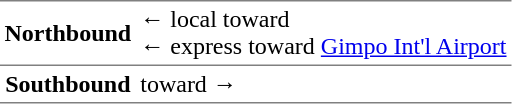<table border="1" cellspacing="0" cellpadding="3" frame="hsides" rules="rows">
<tr>
<th><span>Northbound</span></th>
<td>←  local toward <br>←  express toward <a href='#'>Gimpo Int'l Airport</a></td>
</tr>
<tr>
<th><span>Southbound</span></th>
<td>  toward  →</td>
</tr>
</table>
